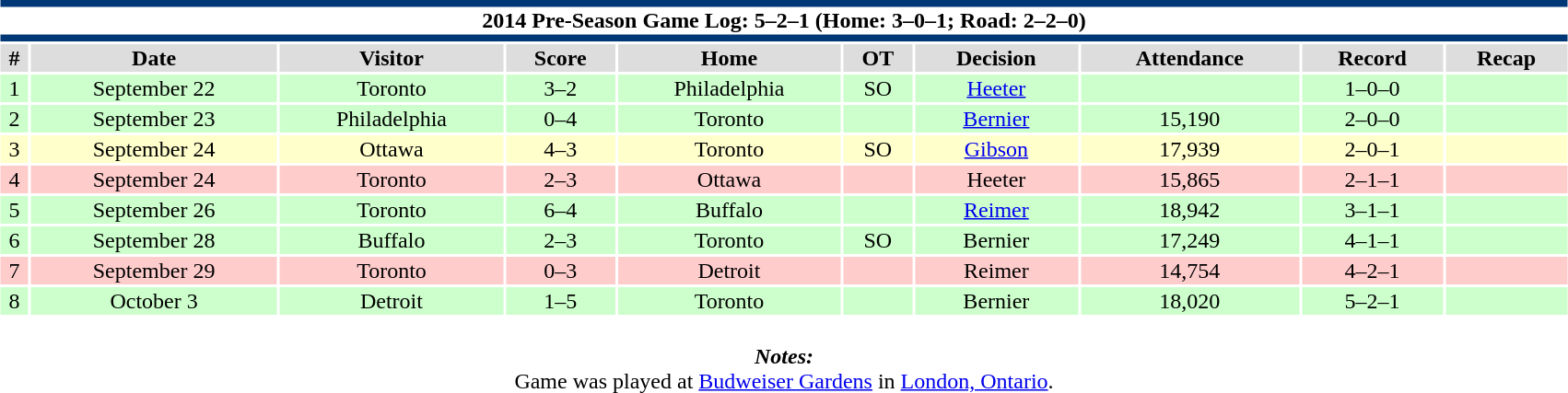<table class="toccolours collapsible collapsed" style="width:90%; clear:both; margin:1.5em auto; text-align:center;">
<tr>
<th colspan=10 style="background:#fff; border-top:#003777 5px solid; border-bottom:#003777 5px solid;">2014 Pre-Season Game Log: 5–2–1 (Home: 3–0–1; Road: 2–2–0)</th>
</tr>
<tr style="text-align:center; background:#ddd;">
<th>#</th>
<th>Date</th>
<th>Visitor</th>
<th>Score</th>
<th>Home</th>
<th>OT</th>
<th>Decision</th>
<th>Attendance</th>
<th>Record</th>
<th>Recap</th>
</tr>
<tr style="text-align:center; background:#cfc;">
<td>1</td>
<td>September 22</td>
<td>Toronto</td>
<td>3–2</td>
<td>Philadelphia</td>
<td>SO</td>
<td><a href='#'>Heeter</a></td>
<td></td>
<td>1–0–0</td>
<td></td>
</tr>
<tr style="text-align:center; background:#cfc;">
<td>2</td>
<td>September 23</td>
<td>Philadelphia</td>
<td>0–4</td>
<td>Toronto</td>
<td></td>
<td><a href='#'>Bernier</a></td>
<td>15,190</td>
<td>2–0–0</td>
<td></td>
</tr>
<tr style="text-align:center; background:#ffc;">
<td>3</td>
<td>September 24</td>
<td>Ottawa</td>
<td>4–3</td>
<td>Toronto</td>
<td>SO</td>
<td><a href='#'>Gibson</a></td>
<td>17,939</td>
<td>2–0–1</td>
<td></td>
</tr>
<tr style="text-align:center; background:#fcc;">
<td>4</td>
<td>September 24</td>
<td>Toronto</td>
<td>2–3</td>
<td>Ottawa</td>
<td></td>
<td>Heeter</td>
<td>15,865</td>
<td>2–1–1</td>
<td></td>
</tr>
<tr style="text-align:center; background:#cfc;">
<td>5</td>
<td>September 26</td>
<td>Toronto</td>
<td>6–4</td>
<td>Buffalo</td>
<td></td>
<td><a href='#'>Reimer</a></td>
<td>18,942</td>
<td>3–1–1</td>
<td></td>
</tr>
<tr style="text-align:center; background:#cfc;">
<td>6</td>
<td>September 28</td>
<td>Buffalo</td>
<td>2–3</td>
<td>Toronto</td>
<td>SO</td>
<td>Bernier</td>
<td>17,249</td>
<td>4–1–1</td>
<td></td>
</tr>
<tr style="text-align:center; background:#fcc;">
<td>7</td>
<td>September 29</td>
<td>Toronto</td>
<td>0–3</td>
<td>Detroit</td>
<td></td>
<td>Reimer</td>
<td>14,754</td>
<td>4–2–1</td>
<td></td>
</tr>
<tr style="text-align:center; background:#cfc;">
<td>8</td>
<td>October 3</td>
<td>Detroit</td>
<td>1–5</td>
<td>Toronto</td>
<td></td>
<td>Bernier</td>
<td>18,020</td>
<td>5–2–1</td>
<td></td>
</tr>
<tr>
<td colspan="10" style="text-align:center;"><br><strong><em>Notes:</em></strong><br>
Game was played at <a href='#'>Budweiser Gardens</a> in <a href='#'>London, Ontario</a>.</td>
</tr>
</table>
